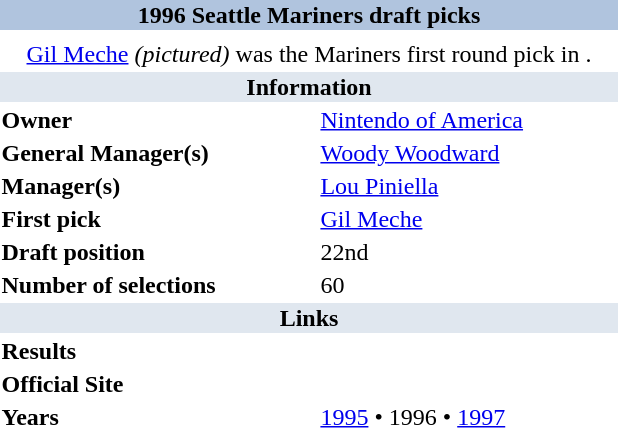<table class="toccolours" style="float: right; clear: right; margin: 0 0 1em 1em; width: 26em;">
<tr style="text-align:center;">
<th colspan="2" style="text-align: center; background-color: LightSteelBlue;">1996 Seattle Mariners draft picks</th>
</tr>
<tr>
<td colspan="2" style="text-align: center"></td>
</tr>
<tr>
<td colspan="2" style="text-align: center"><a href='#'>Gil Meche</a> <em>(pictured)</em> was the Mariners first round pick in .</td>
</tr>
<tr>
<th style="background: #E0E7EF;" colspan="2">Information</th>
</tr>
<tr>
<td><strong>Owner</strong></td>
<td><a href='#'>Nintendo of America</a></td>
</tr>
<tr>
<td style="vertical-align: top;"><strong>General Manager(s)</strong></td>
<td><a href='#'>Woody Woodward</a></td>
</tr>
<tr>
<td style="vertical-align: top;"><strong>Manager(s)</strong></td>
<td><a href='#'>Lou Piniella</a></td>
</tr>
<tr>
<td style="vertical-align: top;"><strong>First pick</strong></td>
<td><a href='#'>Gil Meche</a></td>
</tr>
<tr>
<td style="vertical-align: top;"><strong>Draft position</strong></td>
<td>22nd</td>
</tr>
<tr>
<td style="vertical-align: middle;"><strong>Number of selections</strong></td>
<td>60</td>
</tr>
<tr>
<th style="background: #E0E7EF;" colspan="2">Links</th>
</tr>
<tr>
<td style="vertical-align: top;"><strong>Results</strong></td>
<td></td>
</tr>
<tr>
<td style="vertical-align: top;"><strong>Official Site</strong></td>
<td></td>
</tr>
<tr>
<td style="vertical-align: top;"><strong>Years</strong></td>
<td><a href='#'>1995</a> • 1996 • <a href='#'>1997</a></td>
</tr>
</table>
